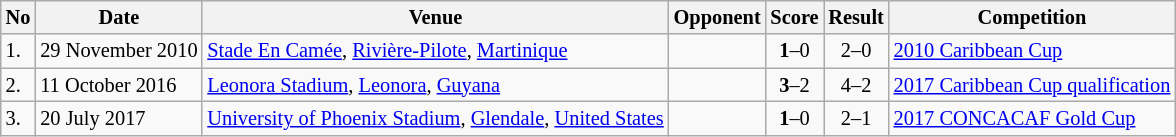<table class="wikitable" style="font-size:85%;">
<tr>
<th>No</th>
<th>Date</th>
<th>Venue</th>
<th>Opponent</th>
<th>Score</th>
<th>Result</th>
<th>Competition</th>
</tr>
<tr>
<td>1.</td>
<td>29 November 2010</td>
<td><a href='#'>Stade En Camée</a>, <a href='#'>Rivière-Pilote</a>, <a href='#'>Martinique</a></td>
<td></td>
<td align=center><strong>1</strong>–0</td>
<td align=center>2–0</td>
<td><a href='#'>2010 Caribbean Cup</a></td>
</tr>
<tr>
<td>2.</td>
<td>11 October 2016</td>
<td><a href='#'>Leonora Stadium</a>, <a href='#'>Leonora</a>, <a href='#'>Guyana</a></td>
<td></td>
<td align=center><strong>3</strong>–2</td>
<td align=center>4–2</td>
<td><a href='#'>2017 Caribbean Cup qualification</a></td>
</tr>
<tr>
<td>3.</td>
<td>20 July 2017</td>
<td><a href='#'>University of Phoenix Stadium</a>, <a href='#'>Glendale</a>, <a href='#'>United States</a></td>
<td></td>
<td align=center><strong>1</strong>–0</td>
<td align=center>2–1</td>
<td><a href='#'>2017 CONCACAF Gold Cup</a></td>
</tr>
</table>
